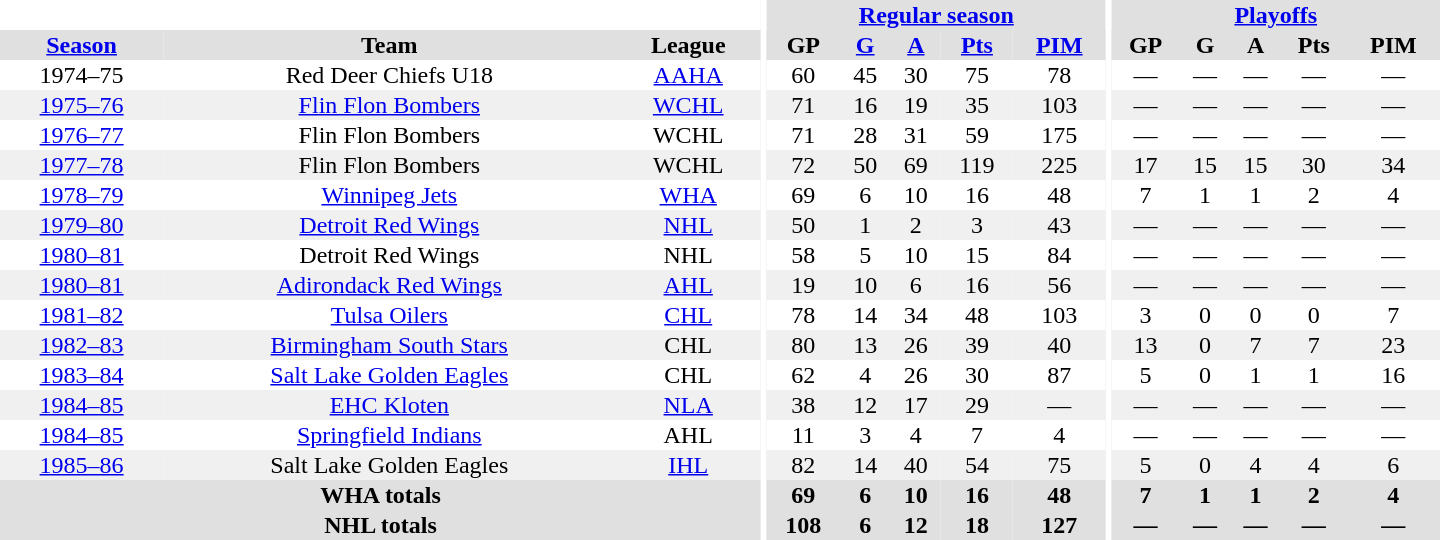<table border="0" cellpadding="1" cellspacing="0" style="text-align:center; width:60em">
<tr bgcolor="#e0e0e0">
<th colspan="3" bgcolor="#ffffff"></th>
<th rowspan="100" bgcolor="#ffffff"></th>
<th colspan="5"><a href='#'>Regular season</a></th>
<th rowspan="100" bgcolor="#ffffff"></th>
<th colspan="5"><a href='#'>Playoffs</a></th>
</tr>
<tr bgcolor="#e0e0e0">
<th><a href='#'>Season</a></th>
<th>Team</th>
<th>League</th>
<th>GP</th>
<th><a href='#'>G</a></th>
<th><a href='#'>A</a></th>
<th><a href='#'>Pts</a></th>
<th><a href='#'>PIM</a></th>
<th>GP</th>
<th>G</th>
<th>A</th>
<th>Pts</th>
<th>PIM</th>
</tr>
<tr>
<td>1974–75</td>
<td>Red Deer Chiefs U18</td>
<td><a href='#'>AAHA</a></td>
<td>60</td>
<td>45</td>
<td>30</td>
<td>75</td>
<td>78</td>
<td>—</td>
<td>—</td>
<td>—</td>
<td>—</td>
<td>—</td>
</tr>
<tr bgcolor="#f0f0f0">
<td><a href='#'>1975–76</a></td>
<td><a href='#'>Flin Flon Bombers</a></td>
<td><a href='#'>WCHL</a></td>
<td>71</td>
<td>16</td>
<td>19</td>
<td>35</td>
<td>103</td>
<td>—</td>
<td>—</td>
<td>—</td>
<td>—</td>
<td>—</td>
</tr>
<tr>
<td><a href='#'>1976–77</a></td>
<td>Flin Flon Bombers</td>
<td>WCHL</td>
<td>71</td>
<td>28</td>
<td>31</td>
<td>59</td>
<td>175</td>
<td>—</td>
<td>—</td>
<td>—</td>
<td>—</td>
<td>—</td>
</tr>
<tr bgcolor="#f0f0f0">
<td><a href='#'>1977–78</a></td>
<td>Flin Flon Bombers</td>
<td>WCHL</td>
<td>72</td>
<td>50</td>
<td>69</td>
<td>119</td>
<td>225</td>
<td>17</td>
<td>15</td>
<td>15</td>
<td>30</td>
<td>34</td>
</tr>
<tr>
<td><a href='#'>1978–79</a></td>
<td><a href='#'>Winnipeg Jets</a></td>
<td><a href='#'>WHA</a></td>
<td>69</td>
<td>6</td>
<td>10</td>
<td>16</td>
<td>48</td>
<td>7</td>
<td>1</td>
<td>1</td>
<td>2</td>
<td>4</td>
</tr>
<tr bgcolor="#f0f0f0">
<td><a href='#'>1979–80</a></td>
<td><a href='#'>Detroit Red Wings</a></td>
<td><a href='#'>NHL</a></td>
<td>50</td>
<td>1</td>
<td>2</td>
<td>3</td>
<td>43</td>
<td>—</td>
<td>—</td>
<td>—</td>
<td>—</td>
<td>—</td>
</tr>
<tr>
<td><a href='#'>1980–81</a></td>
<td>Detroit Red Wings</td>
<td>NHL</td>
<td>58</td>
<td>5</td>
<td>10</td>
<td>15</td>
<td>84</td>
<td>—</td>
<td>—</td>
<td>—</td>
<td>—</td>
<td>—</td>
</tr>
<tr bgcolor="#f0f0f0">
<td><a href='#'>1980–81</a></td>
<td><a href='#'>Adirondack Red Wings</a></td>
<td><a href='#'>AHL</a></td>
<td>19</td>
<td>10</td>
<td>6</td>
<td>16</td>
<td>56</td>
<td>—</td>
<td>—</td>
<td>—</td>
<td>—</td>
<td>—</td>
</tr>
<tr>
<td><a href='#'>1981–82</a></td>
<td><a href='#'>Tulsa Oilers</a></td>
<td><a href='#'>CHL</a></td>
<td>78</td>
<td>14</td>
<td>34</td>
<td>48</td>
<td>103</td>
<td>3</td>
<td>0</td>
<td>0</td>
<td>0</td>
<td>7</td>
</tr>
<tr bgcolor="#f0f0f0">
<td><a href='#'>1982–83</a></td>
<td><a href='#'>Birmingham South Stars</a></td>
<td>CHL</td>
<td>80</td>
<td>13</td>
<td>26</td>
<td>39</td>
<td>40</td>
<td>13</td>
<td>0</td>
<td>7</td>
<td>7</td>
<td>23</td>
</tr>
<tr>
<td><a href='#'>1983–84</a></td>
<td><a href='#'>Salt Lake Golden Eagles</a></td>
<td>CHL</td>
<td>62</td>
<td>4</td>
<td>26</td>
<td>30</td>
<td>87</td>
<td>5</td>
<td>0</td>
<td>1</td>
<td>1</td>
<td>16</td>
</tr>
<tr bgcolor="#f0f0f0">
<td><a href='#'>1984–85</a></td>
<td><a href='#'>EHC Kloten</a></td>
<td><a href='#'>NLA</a></td>
<td>38</td>
<td>12</td>
<td>17</td>
<td>29</td>
<td>—</td>
<td>—</td>
<td>—</td>
<td>—</td>
<td>—</td>
<td>—</td>
</tr>
<tr>
<td><a href='#'>1984–85</a></td>
<td><a href='#'>Springfield Indians</a></td>
<td>AHL</td>
<td>11</td>
<td>3</td>
<td>4</td>
<td>7</td>
<td>4</td>
<td>—</td>
<td>—</td>
<td>—</td>
<td>—</td>
<td>—</td>
</tr>
<tr bgcolor="#f0f0f0">
<td><a href='#'>1985–86</a></td>
<td>Salt Lake Golden Eagles</td>
<td><a href='#'>IHL</a></td>
<td>82</td>
<td>14</td>
<td>40</td>
<td>54</td>
<td>75</td>
<td>5</td>
<td>0</td>
<td>4</td>
<td>4</td>
<td>6</td>
</tr>
<tr bgcolor="#e0e0e0">
<th colspan="3">WHA totals</th>
<th>69</th>
<th>6</th>
<th>10</th>
<th>16</th>
<th>48</th>
<th>7</th>
<th>1</th>
<th>1</th>
<th>2</th>
<th>4</th>
</tr>
<tr bgcolor="#e0e0e0">
<th colspan="3">NHL totals</th>
<th>108</th>
<th>6</th>
<th>12</th>
<th>18</th>
<th>127</th>
<th>—</th>
<th>—</th>
<th>—</th>
<th>—</th>
<th>—</th>
</tr>
</table>
